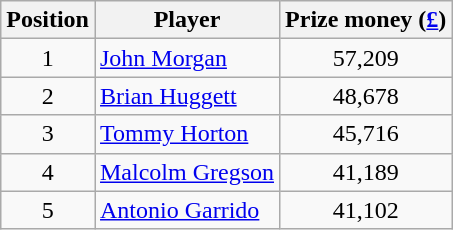<table class=wikitable>
<tr>
<th>Position</th>
<th>Player</th>
<th>Prize money (<a href='#'>£</a>)</th>
</tr>
<tr>
<td align=center>1</td>
<td> <a href='#'>John Morgan</a></td>
<td align=center>57,209</td>
</tr>
<tr>
<td align=center>2</td>
<td> <a href='#'>Brian Huggett</a></td>
<td align=center>48,678</td>
</tr>
<tr>
<td align=center>3</td>
<td> <a href='#'>Tommy Horton</a></td>
<td align=center>45,716</td>
</tr>
<tr>
<td align=center>4</td>
<td> <a href='#'>Malcolm Gregson</a></td>
<td align=center>41,189</td>
</tr>
<tr>
<td align=center>5</td>
<td> <a href='#'>Antonio Garrido</a></td>
<td align=center>41,102</td>
</tr>
</table>
